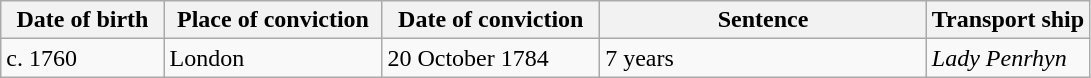<table class="wikitable sortable plainrowheaders" style="width=1024px;">
<tr>
<th style="width: 15%;">Date of birth</th>
<th style="width: 20%;">Place of conviction</th>
<th style="width: 20%;">Date of conviction</th>
<th style="width: 30%;">Sentence</th>
<th style="width: 15%;">Transport ship</th>
</tr>
<tr>
<td>c. 1760</td>
<td>London</td>
<td>20 October 1784</td>
<td>7 years</td>
<td><em>Lady Penrhyn</em></td>
</tr>
</table>
